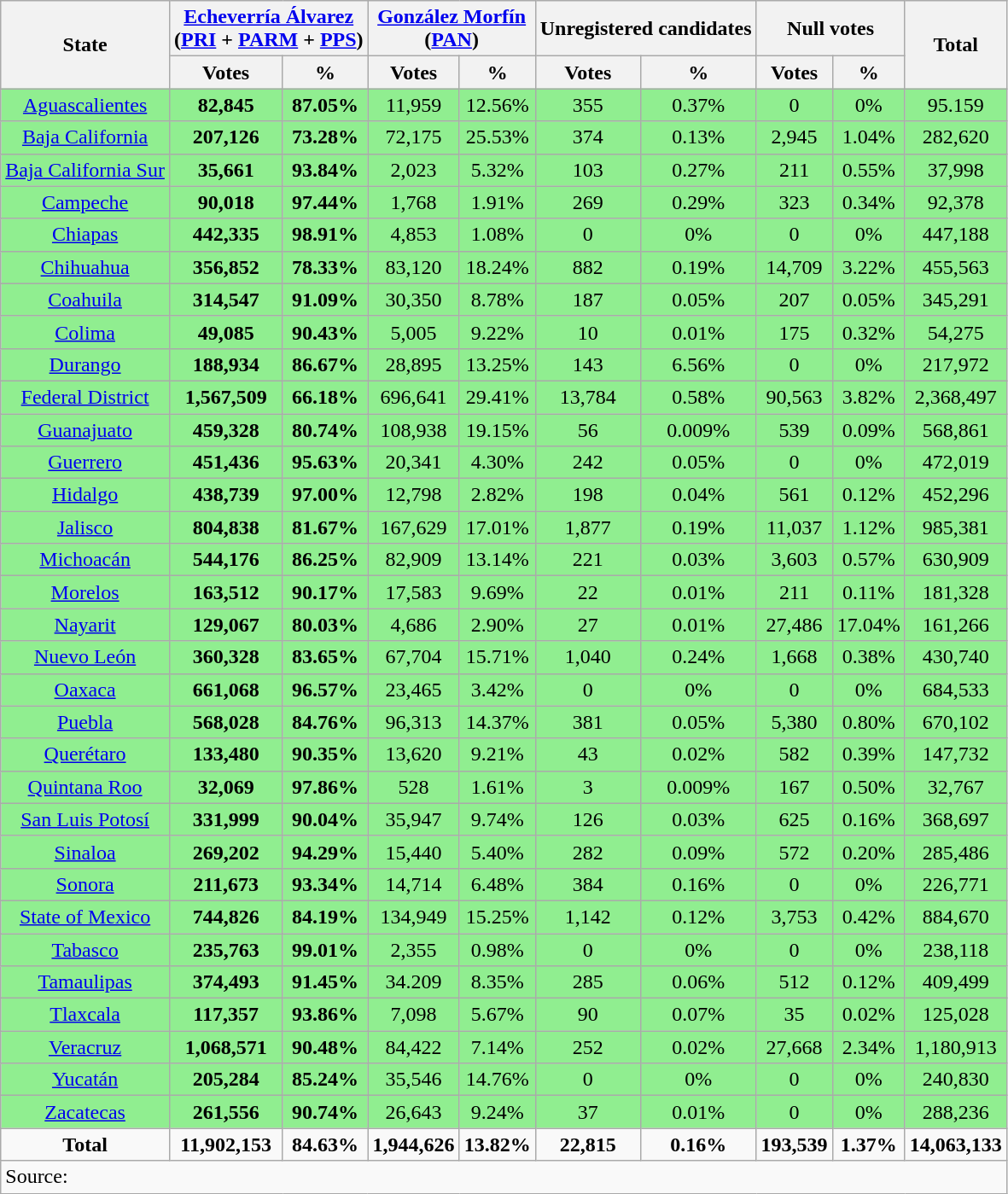<table class="wikitable sortable"  style="text-align: center;">
<tr>
<th rowspan=2>State</th>
<th colspan=2><a href='#'>Echeverría Álvarez</a><br>(<a href='#'>PRI</a> + <a href='#'>PARM</a> + <a href='#'>PPS</a>)</th>
<th colspan=2><a href='#'>González Morfín</a><br>(<a href='#'>PAN</a>)</th>
<th colspan=2>Unregistered candidates</th>
<th colspan=2>Null votes</th>
<th rowspan=2 colspan=1>Total</th>
</tr>
<tr>
<th>Votes</th>
<th>%</th>
<th>Votes</th>
<th>%</th>
<th>Votes</th>
<th>%</th>
<th>Votes</th>
<th>%</th>
</tr>
<tr bgcolor=lightgreen>
<td><a href='#'>Aguascalientes</a></td>
<td><strong>82,845</strong></td>
<td><strong>87.05%</strong></td>
<td>11,959</td>
<td>12.56%</td>
<td>355</td>
<td>0.37%</td>
<td>0</td>
<td>0%</td>
<td>95.159</td>
</tr>
<tr bgcolor=lightgreen>
<td><a href='#'>Baja California</a></td>
<td><strong>207,126</strong></td>
<td><strong>73.28%</strong></td>
<td>72,175</td>
<td>25.53%</td>
<td>374</td>
<td>0.13%</td>
<td>2,945</td>
<td>1.04%</td>
<td>282,620</td>
</tr>
<tr bgcolor=lightgreen>
<td><a href='#'>Baja California Sur</a></td>
<td><strong>35,661</strong></td>
<td><strong>93.84%</strong></td>
<td>2,023</td>
<td>5.32%</td>
<td>103</td>
<td>0.27%</td>
<td>211</td>
<td>0.55%</td>
<td>37,998</td>
</tr>
<tr bgcolor=lightgreen>
<td><a href='#'>Campeche</a></td>
<td><strong>90,018</strong></td>
<td><strong>97.44%</strong></td>
<td>1,768</td>
<td>1.91%</td>
<td>269</td>
<td>0.29%</td>
<td>323</td>
<td>0.34%</td>
<td>92,378</td>
</tr>
<tr bgcolor=lightgreen>
<td><a href='#'>Chiapas</a></td>
<td><strong>442,335</strong></td>
<td><strong>98.91%</strong></td>
<td>4,853</td>
<td>1.08%</td>
<td>0</td>
<td>0%</td>
<td>0</td>
<td>0%</td>
<td>447,188</td>
</tr>
<tr bgcolor=lightgreen>
<td><a href='#'>Chihuahua</a></td>
<td><strong>356,852</strong></td>
<td><strong>78.33%</strong></td>
<td>83,120</td>
<td>18.24%</td>
<td>882</td>
<td>0.19%</td>
<td>14,709</td>
<td>3.22%</td>
<td>455,563</td>
</tr>
<tr bgcolor=lightgreen>
<td><a href='#'>Coahuila</a></td>
<td><strong>314,547</strong></td>
<td><strong>91.09%</strong></td>
<td>30,350</td>
<td>8.78%</td>
<td>187</td>
<td>0.05%</td>
<td>207</td>
<td>0.05%</td>
<td>345,291</td>
</tr>
<tr bgcolor=lightgreen>
<td><a href='#'>Colima</a></td>
<td><strong>49,085</strong></td>
<td><strong>90.43%</strong></td>
<td>5,005</td>
<td>9.22%</td>
<td>10</td>
<td>0.01%</td>
<td>175</td>
<td>0.32%</td>
<td>54,275</td>
</tr>
<tr bgcolor=lightgreen>
<td><a href='#'>Durango</a></td>
<td><strong>188,934</strong></td>
<td><strong>86.67%</strong></td>
<td>28,895</td>
<td>13.25%</td>
<td>143</td>
<td>6.56%</td>
<td>0</td>
<td>0%</td>
<td>217,972</td>
</tr>
<tr bgcolor=lightgreen>
<td><a href='#'>Federal District</a></td>
<td><strong>1,567,509</strong></td>
<td><strong>66.18%</strong></td>
<td>696,641</td>
<td>29.41%</td>
<td>13,784</td>
<td>0.58%</td>
<td>90,563</td>
<td>3.82%</td>
<td>2,368,497</td>
</tr>
<tr bgcolor=lightgreen>
<td><a href='#'>Guanajuato</a></td>
<td><strong>459,328</strong></td>
<td><strong>80.74%</strong></td>
<td>108,938</td>
<td>19.15%</td>
<td>56</td>
<td>0.009%</td>
<td>539</td>
<td>0.09%</td>
<td>568,861</td>
</tr>
<tr bgcolor=lightgreen>
<td><a href='#'>Guerrero</a></td>
<td><strong>451,436</strong></td>
<td><strong>95.63%</strong></td>
<td>20,341</td>
<td>4.30%</td>
<td>242</td>
<td>0.05%</td>
<td>0</td>
<td>0%</td>
<td>472,019</td>
</tr>
<tr bgcolor=lightgreen>
<td><a href='#'>Hidalgo</a></td>
<td><strong>438,739</strong></td>
<td><strong>97.00%</strong></td>
<td>12,798</td>
<td>2.82%</td>
<td>198</td>
<td>0.04%</td>
<td>561</td>
<td>0.12%</td>
<td>452,296</td>
</tr>
<tr bgcolor=lightgreen>
<td><a href='#'>Jalisco</a></td>
<td><strong>804,838</strong></td>
<td><strong>81.67%</strong></td>
<td>167,629</td>
<td>17.01%</td>
<td>1,877</td>
<td>0.19%</td>
<td>11,037</td>
<td>1.12%</td>
<td>985,381</td>
</tr>
<tr bgcolor=lightgreen>
<td><a href='#'>Michoacán</a></td>
<td><strong>544,176</strong></td>
<td><strong>86.25%</strong></td>
<td>82,909</td>
<td>13.14%</td>
<td>221</td>
<td>0.03%</td>
<td>3,603</td>
<td>0.57%</td>
<td>630,909</td>
</tr>
<tr bgcolor=lightgreen>
<td><a href='#'>Morelos</a></td>
<td><strong>163,512</strong></td>
<td><strong>90.17%</strong></td>
<td>17,583</td>
<td>9.69%</td>
<td>22</td>
<td>0.01%</td>
<td>211</td>
<td>0.11%</td>
<td>181,328</td>
</tr>
<tr bgcolor=lightgreen>
<td><a href='#'>Nayarit</a></td>
<td><strong>129,067</strong></td>
<td><strong>80.03%</strong></td>
<td>4,686</td>
<td>2.90%</td>
<td>27</td>
<td>0.01%</td>
<td>27,486</td>
<td>17.04%</td>
<td>161,266</td>
</tr>
<tr bgcolor=lightgreen>
<td><a href='#'>Nuevo León</a></td>
<td><strong>360,328</strong></td>
<td><strong>83.65%</strong></td>
<td>67,704</td>
<td>15.71%</td>
<td>1,040</td>
<td>0.24%</td>
<td>1,668</td>
<td>0.38%</td>
<td>430,740</td>
</tr>
<tr bgcolor=lightgreen>
<td><a href='#'>Oaxaca</a></td>
<td><strong>661,068</strong></td>
<td><strong>96.57%</strong></td>
<td>23,465</td>
<td>3.42%</td>
<td>0</td>
<td>0%</td>
<td>0</td>
<td>0%</td>
<td>684,533</td>
</tr>
<tr bgcolor=lightgreen>
<td><a href='#'>Puebla</a></td>
<td><strong>568,028</strong></td>
<td><strong>84.76%</strong></td>
<td>96,313</td>
<td>14.37%</td>
<td>381</td>
<td>0.05%</td>
<td>5,380</td>
<td>0.80%</td>
<td>670,102</td>
</tr>
<tr bgcolor=lightgreen>
<td><a href='#'>Querétaro</a></td>
<td><strong>133,480</strong></td>
<td><strong>90.35%</strong></td>
<td>13,620</td>
<td>9.21%</td>
<td>43</td>
<td>0.02%</td>
<td>582</td>
<td>0.39%</td>
<td>147,732</td>
</tr>
<tr bgcolor=lightgreen>
<td><a href='#'>Quintana Roo</a></td>
<td><strong>32,069</strong></td>
<td><strong>97.86%</strong></td>
<td>528</td>
<td>1.61%</td>
<td>3</td>
<td>0.009%</td>
<td>167</td>
<td>0.50%</td>
<td>32,767</td>
</tr>
<tr bgcolor=lightgreen>
<td><a href='#'>San Luis Potosí</a></td>
<td><strong>331,999</strong></td>
<td><strong>90.04%</strong></td>
<td>35,947</td>
<td>9.74%</td>
<td>126</td>
<td>0.03%</td>
<td>625</td>
<td>0.16%</td>
<td>368,697</td>
</tr>
<tr bgcolor=lightgreen>
<td><a href='#'>Sinaloa</a></td>
<td><strong>269,202</strong></td>
<td><strong>94.29%</strong></td>
<td>15,440</td>
<td>5.40%</td>
<td>282</td>
<td>0.09%</td>
<td>572</td>
<td>0.20%</td>
<td>285,486</td>
</tr>
<tr bgcolor=lightgreen>
<td><a href='#'>Sonora</a></td>
<td><strong>211,673</strong></td>
<td><strong>93.34%</strong></td>
<td>14,714</td>
<td>6.48%</td>
<td>384</td>
<td>0.16%</td>
<td>0</td>
<td>0%</td>
<td>226,771</td>
</tr>
<tr bgcolor=lightgreen>
<td><a href='#'>State of Mexico</a></td>
<td><strong>744,826</strong></td>
<td><strong>84.19%</strong></td>
<td>134,949</td>
<td>15.25%</td>
<td>1,142</td>
<td>0.12%</td>
<td>3,753</td>
<td>0.42%</td>
<td>884,670</td>
</tr>
<tr bgcolor=lightgreen>
<td><a href='#'>Tabasco</a></td>
<td><strong>235,763</strong></td>
<td><strong>99.01%</strong></td>
<td>2,355</td>
<td>0.98%</td>
<td>0</td>
<td>0%</td>
<td>0</td>
<td>0%</td>
<td>238,118</td>
</tr>
<tr bgcolor=lightgreen>
<td><a href='#'>Tamaulipas</a></td>
<td><strong>374,493</strong></td>
<td><strong>91.45%</strong></td>
<td>34.209</td>
<td>8.35%</td>
<td>285</td>
<td>0.06%</td>
<td>512</td>
<td>0.12%</td>
<td>409,499</td>
</tr>
<tr bgcolor=lightgreen>
<td><a href='#'>Tlaxcala</a></td>
<td><strong>117,357</strong></td>
<td><strong>93.86%</strong></td>
<td>7,098</td>
<td>5.67%</td>
<td>90</td>
<td>0.07%</td>
<td>35</td>
<td>0.02%</td>
<td>125,028</td>
</tr>
<tr bgcolor=lightgreen>
<td><a href='#'>Veracruz</a></td>
<td><strong>1,068,571</strong></td>
<td><strong>90.48%</strong></td>
<td>84,422</td>
<td>7.14%</td>
<td>252</td>
<td>0.02%</td>
<td>27,668</td>
<td>2.34%</td>
<td>1,180,913</td>
</tr>
<tr bgcolor=lightgreen>
<td><a href='#'>Yucatán</a></td>
<td><strong>205,284</strong></td>
<td><strong>85.24%</strong></td>
<td>35,546</td>
<td>14.76%</td>
<td>0</td>
<td>0%</td>
<td>0</td>
<td>0%</td>
<td>240,830</td>
</tr>
<tr bgcolor=lightgreen>
<td><a href='#'>Zacatecas</a></td>
<td><strong>261,556</strong></td>
<td><strong>90.74%</strong></td>
<td>26,643</td>
<td>9.24%</td>
<td>37</td>
<td>0.01%</td>
<td>0</td>
<td>0%</td>
<td>288,236</td>
</tr>
<tr style="font-weight:bold">
<td>Total</td>
<td>11,902,153</td>
<td>84.63%</td>
<td>1,944,626</td>
<td>13.82%</td>
<td>22,815</td>
<td>0.16%</td>
<td>193,539</td>
<td>1.37%</td>
<td>14,063,133</td>
</tr>
<tr>
<td colspan=10 align=left>Source: </td>
</tr>
</table>
